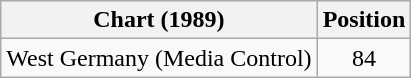<table class="wikitable">
<tr>
<th>Chart (1989)</th>
<th>Position</th>
</tr>
<tr>
<td>West Germany (Media Control)</td>
<td align="center">84</td>
</tr>
</table>
